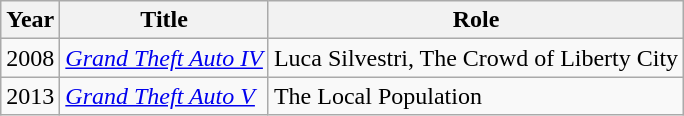<table class="wikitable">
<tr>
<th>Year</th>
<th>Title</th>
<th>Role</th>
</tr>
<tr>
<td>2008</td>
<td><em><a href='#'>Grand Theft Auto IV</a></em></td>
<td>Luca Silvestri, The Crowd of Liberty City</td>
</tr>
<tr>
<td>2013</td>
<td><em><a href='#'>Grand Theft Auto V</a></em></td>
<td>The Local Population</td>
</tr>
</table>
